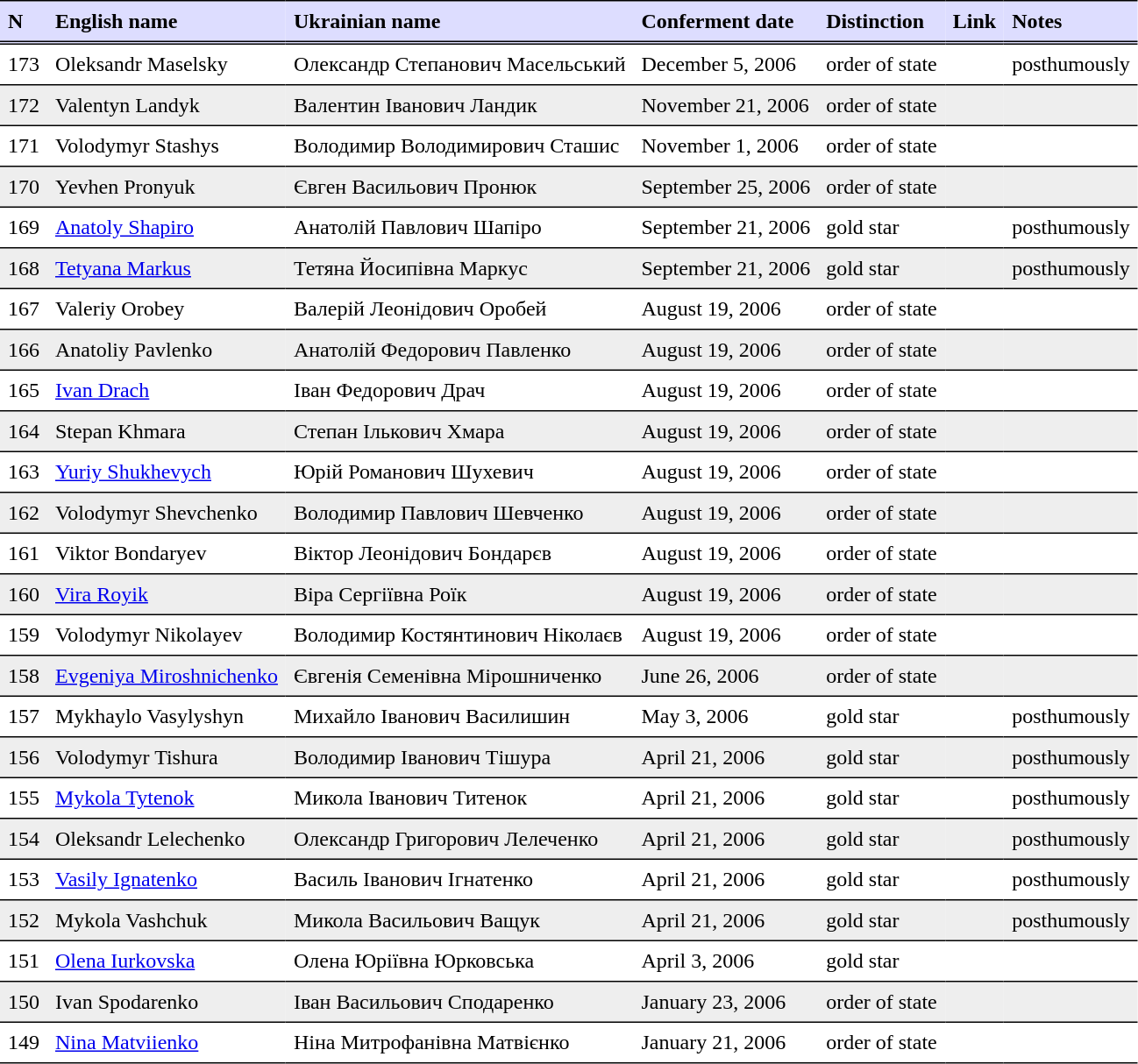<table border=1 cellspacing=0 cellpadding=6 style="border-collapse:collapse; border:0 none;" frame=void rules=rows>
<tr valign=bottom style="border-bottom:3px double black;background:#ddddff;">
<th align=left>N</th>
<th align=left>English name</th>
<th align=left>Ukrainian name</th>
<th align=left>Conferment date</th>
<th align=left>Distinction</th>
<th align=left>Link</th>
<th align=left>Notes</th>
</tr>
<tr valign=top style="border-bottom:1px solid black;">
<td>173</td>
<td>Oleksandr Maselsky</td>
<td>Олександр Степанович Масельський</td>
<td>December 5, 2006</td>
<td>order of state</td>
<td></td>
<td>posthumously</td>
</tr>
<tr valign=top style="border-bottom:1px solid black;background:#eee;">
<td>172</td>
<td>Valentyn Landyk</td>
<td>Валентин Іванович Ландик</td>
<td>November 21, 2006</td>
<td>order of state</td>
<td></td>
<td></td>
</tr>
<tr valign=top style="border-bottom:1px solid black;">
<td>171</td>
<td>Volodymyr Stashys</td>
<td>Володимир Володимирович Сташис</td>
<td>November 1, 2006</td>
<td>order of state</td>
<td></td>
<td></td>
</tr>
<tr valign=top style="border-bottom:1px solid black;background:#eee;">
<td>170</td>
<td>Yevhen Pronyuk</td>
<td>Євген Васильович Пронюк</td>
<td>September 25, 2006</td>
<td>order of state</td>
<td></td>
<td></td>
</tr>
<tr valign=top style="border-bottom:1px solid black;">
<td>169</td>
<td><a href='#'>Anatoly Shapiro</a></td>
<td>Анатолій Павлович Шапіро</td>
<td>September 21, 2006</td>
<td>gold star</td>
<td></td>
<td>posthumously</td>
</tr>
<tr valign=top style="border-bottom:1px solid black;background:#eee;">
<td>168</td>
<td><a href='#'>Tetyana Markus</a></td>
<td>Тетяна Йосипівна Маркус</td>
<td>September 21, 2006</td>
<td>gold star</td>
<td></td>
<td>posthumously</td>
</tr>
<tr valign=top style="border-bottom:1px solid black;">
<td>167</td>
<td>Valeriy Orobey</td>
<td>Валерій Леонідович Оробей</td>
<td>August 19, 2006</td>
<td>order of state</td>
<td></td>
<td></td>
</tr>
<tr valign=top style="border-bottom:1px solid black;background:#eee;">
<td>166</td>
<td>Anatoliy Pavlenko</td>
<td>Анатолій Федорович Павленко</td>
<td>August 19, 2006</td>
<td>order of state</td>
<td></td>
<td></td>
</tr>
<tr valign=top style="border-bottom:1px solid black;">
<td>165</td>
<td><a href='#'>Ivan Drach</a></td>
<td>Іван Федорович Драч</td>
<td>August 19, 2006</td>
<td>order of state</td>
<td></td>
<td></td>
</tr>
<tr valign=top style="border-bottom:1px solid black;background:#eee;">
<td>164</td>
<td>Stepan Khmara</td>
<td>Степан Ількович Хмара</td>
<td>August 19, 2006</td>
<td>order of state</td>
<td></td>
<td></td>
</tr>
<tr valign=top style="border-bottom:1px solid black;">
<td>163</td>
<td><a href='#'>Yuriy Shukhevych</a></td>
<td>Юрій Романович Шухевич</td>
<td>August 19, 2006</td>
<td>order of state</td>
<td></td>
<td></td>
</tr>
<tr valign=top style="border-bottom:1px solid black;background:#eee;">
<td>162</td>
<td>Volodymyr Shevchenko</td>
<td>Володимир Павлович Шевченко</td>
<td>August 19, 2006</td>
<td>order of state</td>
<td></td>
<td></td>
</tr>
<tr valign=top style="border-bottom:1px solid black;">
<td>161</td>
<td>Viktor Bondaryev</td>
<td>Віктор Леонідович Бондарєв</td>
<td>August 19, 2006</td>
<td>order of state</td>
<td></td>
<td></td>
</tr>
<tr valign=top style="border-bottom:1px solid black;background:#eee;">
<td>160</td>
<td><a href='#'>Vira Royik</a></td>
<td>Віра Сергіївна Роїк</td>
<td>August 19, 2006</td>
<td>order of state</td>
<td></td>
<td></td>
</tr>
<tr valign=top style="border-bottom:1px solid black;">
<td>159</td>
<td>Volodymyr Nikolayev</td>
<td>Володимир Костянтинович Ніколаєв</td>
<td>August 19, 2006</td>
<td>order of state</td>
<td></td>
<td></td>
</tr>
<tr valign=top style="border-bottom:1px solid black;background:#eee;">
<td>158</td>
<td><a href='#'>Evgeniya Miroshnichenko</a></td>
<td>Євгенія Семенівна Мірошниченко</td>
<td>June 26, 2006</td>
<td>order of state</td>
<td></td>
<td></td>
</tr>
<tr valign=top style="border-bottom:1px solid black;">
<td>157</td>
<td>Mykhaylo Vasylyshyn</td>
<td>Михайло Іванович Василишин</td>
<td>May 3, 2006</td>
<td>gold star</td>
<td></td>
<td>posthumously</td>
</tr>
<tr valign=top style="border-bottom:1px solid black;background:#eee;">
<td>156</td>
<td>Volodymyr Tishura</td>
<td>Володимир Іванович Тішура</td>
<td>April 21, 2006</td>
<td>gold star</td>
<td></td>
<td>posthumously</td>
</tr>
<tr valign=top style="border-bottom:1px solid black;">
<td>155</td>
<td><a href='#'>Mykola Tytenok</a></td>
<td>Микола Іванович Титенок</td>
<td>April 21, 2006</td>
<td>gold star</td>
<td></td>
<td>posthumously</td>
</tr>
<tr valign=top style="border-bottom:1px solid black;background:#eee;">
<td>154</td>
<td>Oleksandr Lelechenko</td>
<td>Олександр Григорович Лелеченко</td>
<td>April 21, 2006</td>
<td>gold star</td>
<td></td>
<td>posthumously</td>
</tr>
<tr valign=top style="border-bottom:1px solid black;">
<td>153</td>
<td><a href='#'>Vasily Ignatenko</a></td>
<td>Василь Іванович Ігнатенко</td>
<td>April 21, 2006</td>
<td>gold star</td>
<td></td>
<td>posthumously</td>
</tr>
<tr valign=top style="border-bottom:1px solid black;background:#eee;">
<td>152</td>
<td>Mykola Vashchuk</td>
<td>Микола Васильович Ващук</td>
<td>April 21, 2006</td>
<td>gold star</td>
<td></td>
<td>posthumously</td>
</tr>
<tr valign=top style="border-bottom:1px solid black;">
<td>151</td>
<td><a href='#'>Olena Iurkovska</a></td>
<td>Олена Юріївна Юрковська</td>
<td>April 3, 2006</td>
<td>gold star</td>
<td></td>
<td></td>
</tr>
<tr valign=top style="border-bottom:1px solid black;background:#eee;">
<td>150</td>
<td>Ivan Spodarenko</td>
<td>Іван Васильович Сподаренко</td>
<td>January 23, 2006</td>
<td>order of state</td>
<td></td>
<td></td>
</tr>
<tr valign=top style="border-bottom:1px solid black;">
<td>149</td>
<td><a href='#'>Nina Matviienko</a></td>
<td>Ніна Митрофанівна Матвієнко</td>
<td>January 21, 2006</td>
<td>order of state</td>
<td></td>
<td></td>
</tr>
</table>
